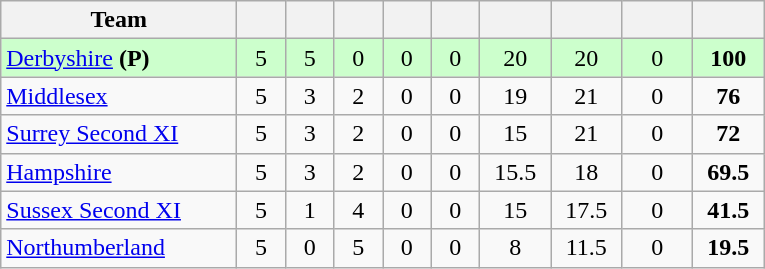<table class="wikitable" style="text-align:center">
<tr>
<th width="150">Team</th>
<th width="25"></th>
<th width="25"></th>
<th width="25"></th>
<th width="25"></th>
<th width="25"></th>
<th width="40"></th>
<th width="40"></th>
<th width="40"></th>
<th width="40"></th>
</tr>
<tr style="background:#cfc">
<td style="text-align:left"><a href='#'>Derbyshire</a>  <strong>(P)</strong></td>
<td>5</td>
<td>5</td>
<td>0</td>
<td>0</td>
<td>0</td>
<td>20</td>
<td>20</td>
<td>0</td>
<td><strong>100</strong></td>
</tr>
<tr>
<td style="text-align:left"><a href='#'>Middlesex</a></td>
<td>5</td>
<td>3</td>
<td>2</td>
<td>0</td>
<td>0</td>
<td>19</td>
<td>21</td>
<td>0</td>
<td><strong>76</strong></td>
</tr>
<tr>
<td style="text-align:left"><a href='#'>Surrey Second XI</a></td>
<td>5</td>
<td>3</td>
<td>2</td>
<td>0</td>
<td>0</td>
<td>15</td>
<td>21</td>
<td>0</td>
<td><strong>72</strong></td>
</tr>
<tr>
<td style="text-align:left"><a href='#'>Hampshire</a></td>
<td>5</td>
<td>3</td>
<td>2</td>
<td>0</td>
<td>0</td>
<td>15.5</td>
<td>18</td>
<td>0</td>
<td><strong>69.5</strong></td>
</tr>
<tr>
<td style="text-align:left"><a href='#'>Sussex Second XI</a></td>
<td>5</td>
<td>1</td>
<td>4</td>
<td>0</td>
<td>0</td>
<td>15</td>
<td>17.5</td>
<td>0</td>
<td><strong>41.5</strong></td>
</tr>
<tr>
<td style="text-align:left"><a href='#'>Northumberland</a></td>
<td>5</td>
<td>0</td>
<td>5</td>
<td>0</td>
<td>0</td>
<td>8</td>
<td>11.5</td>
<td>0</td>
<td><strong>19.5</strong></td>
</tr>
</table>
